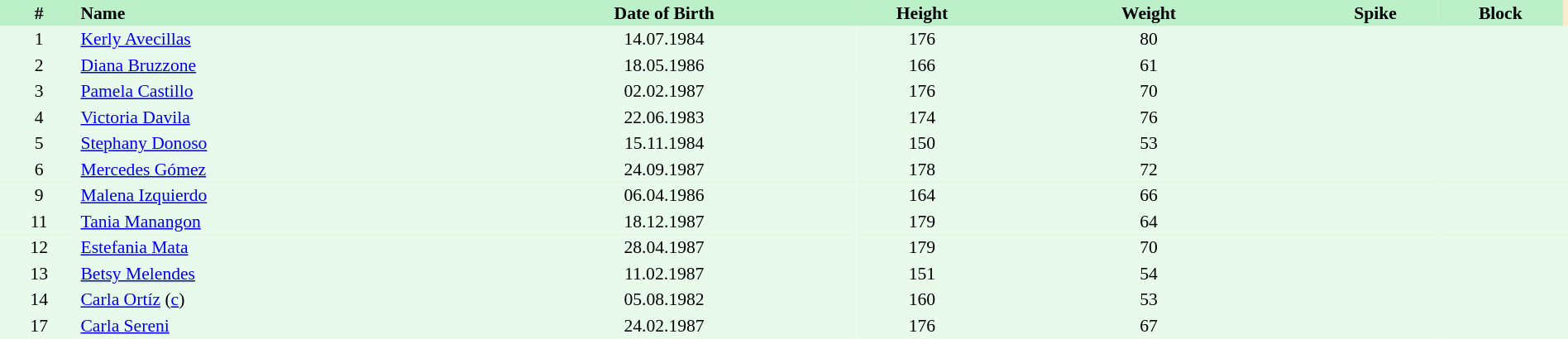<table border=0 cellpadding=2 cellspacing=0  |- bgcolor=#FFECCE style="text-align:center; font-size:90%;" width=100%>
<tr bgcolor=#BBF0C9>
<th width=5%>#</th>
<th width=25% align=left>Name</th>
<th width=25%>Date of Birth</th>
<th width=8%>Height</th>
<th width=21%>Weight</th>
<th width=8%>Spike</th>
<th width=8%>Block</th>
</tr>
<tr bgcolor=#E7FAEC>
<td>1</td>
<td align=left><a href='#'>Kerly Avecillas</a></td>
<td>14.07.1984</td>
<td>176</td>
<td>80</td>
<td></td>
<td></td>
<td></td>
</tr>
<tr bgcolor=#E7FAEC>
<td>2</td>
<td align=left><a href='#'>Diana Bruzzone</a></td>
<td>18.05.1986</td>
<td>166</td>
<td>61</td>
<td></td>
<td></td>
<td></td>
</tr>
<tr bgcolor=#E7FAEC>
<td>3</td>
<td align=left><a href='#'>Pamela Castillo</a></td>
<td>02.02.1987</td>
<td>176</td>
<td>70</td>
<td></td>
<td></td>
<td></td>
</tr>
<tr bgcolor=#E7FAEC>
<td>4</td>
<td align=left><a href='#'>Victoria Davila</a></td>
<td>22.06.1983</td>
<td>174</td>
<td>76</td>
<td></td>
<td></td>
<td></td>
</tr>
<tr bgcolor=#E7FAEC>
<td>5</td>
<td align=left><a href='#'>Stephany Donoso</a></td>
<td>15.11.1984</td>
<td>150</td>
<td>53</td>
<td></td>
<td></td>
<td></td>
</tr>
<tr bgcolor=#E7FAEC>
<td>6</td>
<td align=left><a href='#'>Mercedes Gómez</a></td>
<td>24.09.1987</td>
<td>178</td>
<td>72</td>
<td></td>
<td></td>
<td></td>
</tr>
<tr bgcolor=#E7FAEC>
<td>9</td>
<td align=left><a href='#'>Malena Izquierdo</a></td>
<td>06.04.1986</td>
<td>164</td>
<td>66</td>
<td></td>
<td></td>
<td></td>
</tr>
<tr bgcolor=#E7FAEC>
<td>11</td>
<td align=left><a href='#'>Tania Manangon</a></td>
<td>18.12.1987</td>
<td>179</td>
<td>64</td>
<td></td>
<td></td>
<td></td>
</tr>
<tr bgcolor=#E7FAEC>
<td>12</td>
<td align=left><a href='#'>Estefania Mata</a></td>
<td>28.04.1987</td>
<td>179</td>
<td>70</td>
<td></td>
<td></td>
<td></td>
</tr>
<tr bgcolor=#E7FAEC>
<td>13</td>
<td align=left><a href='#'>Betsy Melendes</a></td>
<td>11.02.1987</td>
<td>151</td>
<td>54</td>
<td></td>
<td></td>
<td></td>
</tr>
<tr bgcolor=#E7FAEC>
<td>14</td>
<td align=left><a href='#'>Carla Ortíz</a> (<a href='#'>c</a>)</td>
<td>05.08.1982</td>
<td>160</td>
<td>53</td>
<td></td>
<td></td>
<td></td>
</tr>
<tr bgcolor=#E7FAEC>
<td>17</td>
<td align=left><a href='#'>Carla Sereni</a></td>
<td>24.02.1987</td>
<td>176</td>
<td>67</td>
<td></td>
<td></td>
<td></td>
</tr>
</table>
